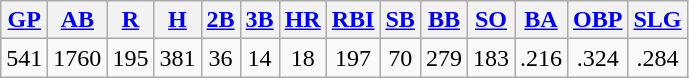<table class="wikitable">
<tr>
<th><a href='#'>GP</a></th>
<th><a href='#'>AB</a></th>
<th><a href='#'>R</a></th>
<th><a href='#'>H</a></th>
<th><a href='#'>2B</a></th>
<th><a href='#'>3B</a></th>
<th><a href='#'>HR</a></th>
<th><a href='#'>RBI</a></th>
<th><a href='#'>SB</a></th>
<th><a href='#'>BB</a></th>
<th><a href='#'>SO</a></th>
<th><a href='#'>BA</a></th>
<th><a href='#'>OBP</a></th>
<th><a href='#'>SLG</a></th>
</tr>
<tr align=center>
<td>541</td>
<td>1760</td>
<td>195</td>
<td>381</td>
<td>36</td>
<td>14</td>
<td>18</td>
<td>197</td>
<td>70</td>
<td>279</td>
<td>183</td>
<td>.216</td>
<td>.324</td>
<td>.284</td>
</tr>
</table>
